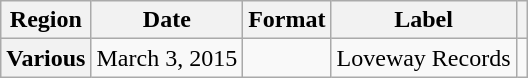<table class="wikitable plainrowheaders">
<tr>
<th scope="col">Region</th>
<th scope="col">Date</th>
<th scope="col">Format</th>
<th scope="col">Label</th>
<th scope="col"></th>
</tr>
<tr>
<th scope="row">Various</th>
<td>March 3, 2015</td>
<td></td>
<td>Loveway Records</td>
<td align="center"></td>
</tr>
</table>
